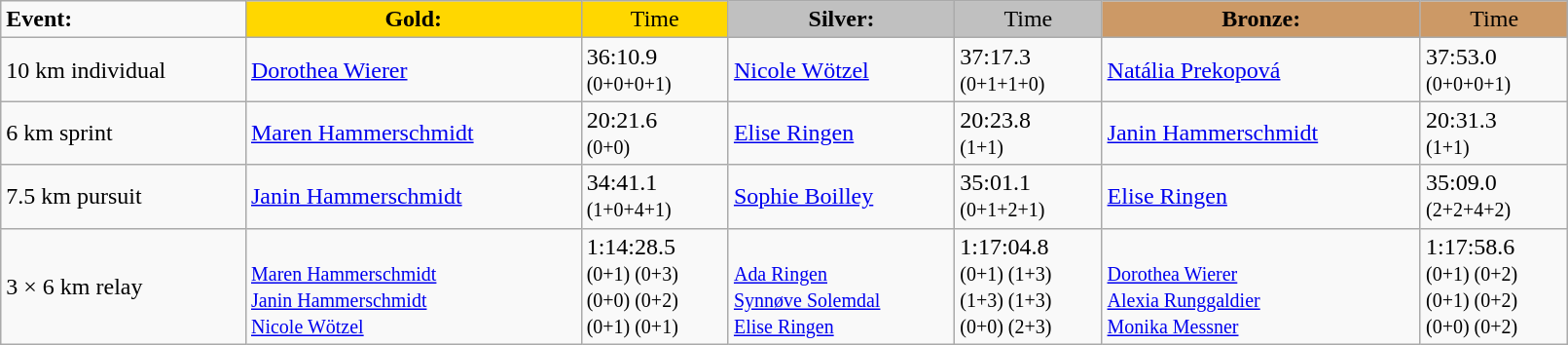<table class="wikitable" width=85%>
<tr>
<td><strong>Event:</strong></td>
<td style="text-align:center;background-color:gold;"><strong>Gold:</strong></td>
<td style="text-align:center;background-color:gold;">Time</td>
<td style="text-align:center;background-color:silver;"><strong>Silver:</strong></td>
<td style="text-align:center;background-color:silver;">Time</td>
<td style="text-align:center;background-color:#CC9966;"><strong>Bronze:</strong></td>
<td style="text-align:center;background-color:#CC9966;">Time</td>
</tr>
<tr>
<td>10 km individual<br><em></em></td>
<td><a href='#'>Dorothea Wierer</a><br><small></small></td>
<td>36:10.9<br><small>(0+0+0+1)</small></td>
<td><a href='#'>Nicole Wötzel</a><br><small></small></td>
<td>37:17.3 <br><small>(0+1+1+0)</small></td>
<td><a href='#'>Natália Prekopová</a><br><small></small></td>
<td>37:53.0<br><small>(0+0+0+1)</small></td>
</tr>
<tr>
<td>6 km sprint<br><em></em></td>
<td><a href='#'>Maren Hammerschmidt</a><br><small></small></td>
<td>20:21.6<br><small>(0+0)</small></td>
<td><a href='#'>Elise Ringen</a><br><small></small></td>
<td>20:23.8<br><small>(1+1)</small></td>
<td><a href='#'>Janin Hammerschmidt</a><br><small></small></td>
<td>20:31.3<br><small>(1+1)</small></td>
</tr>
<tr>
<td>7.5 km pursuit<br><em></em></td>
<td><a href='#'>Janin Hammerschmidt</a><br><small></small></td>
<td>34:41.1<br><small>(1+0+4+1)</small></td>
<td><a href='#'>Sophie Boilley</a><br><small></small></td>
<td>35:01.1<br><small>(0+1+2+1)</small></td>
<td><a href='#'>Elise Ringen</a><br><small></small></td>
<td>35:09.0<br><small>(2+2+4+2)</small></td>
</tr>
<tr>
<td>3 × 6 km relay<br><em></em></td>
<td>  <br><small><a href='#'>Maren Hammerschmidt</a><br><a href='#'>Janin Hammerschmidt</a><br><a href='#'>Nicole Wötzel</a></small></td>
<td>1:14:28.5<br><small>(0+1) (0+3)<br>(0+0) (0+2)<br>(0+1) (0+1)</small></td>
<td>  <br><small><a href='#'>Ada Ringen</a><br><a href='#'>Synnøve Solemdal</a><br><a href='#'>Elise Ringen</a></small></td>
<td>1:17:04.8<br><small>(0+1) (1+3)<br>(1+3) (1+3)<br>(0+0) (2+3)</small></td>
<td>  <br><small><a href='#'>Dorothea Wierer</a><br><a href='#'>Alexia Runggaldier</a><br><a href='#'>Monika Messner</a></small></td>
<td>1:17:58.6	<br><small>(0+1) (0+2)<br>(0+1) (0+2)<br>(0+0) (0+2)</small></td>
</tr>
</table>
